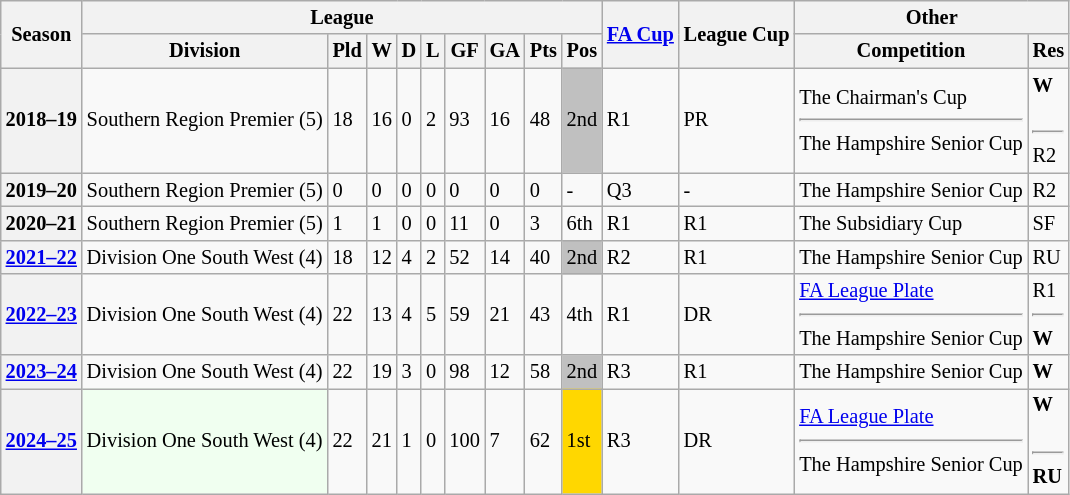<table class="wikitable" style="font-size:85%; style="text-align:center">
<tr>
<th rowspan=2>Season</th>
<th colspan=9>League</th>
<th rowspan=2><a href='#'>FA Cup</a></th>
<th rowspan=2>League Cup</th>
<th colspan=2 scope=col>Other</th>
</tr>
<tr>
<th>Division</th>
<th>Pld</th>
<th>W</th>
<th>D</th>
<th>L</th>
<th>GF</th>
<th>GA</th>
<th>Pts</th>
<th>Pos</th>
<th>Competition</th>
<th>Res</th>
</tr>
<tr>
<th>2018–19</th>
<td>Southern Region Premier (5)</td>
<td>18</td>
<td>16</td>
<td>0</td>
<td>2</td>
<td>93</td>
<td>16</td>
<td>48</td>
<td bgcolor=silver>2nd</td>
<td>R1</td>
<td>PR</td>
<td>The Chairman's Cup<br><hr>
The Hampshire Senior Cup</td>
<td><div><strong>W</strong></div><br><hr>
R2</td>
</tr>
<tr>
<th>2019–20</th>
<td>Southern Region Premier (5)</td>
<td>0</td>
<td>0</td>
<td>0</td>
<td>0</td>
<td>0</td>
<td>0</td>
<td>0</td>
<td>-</td>
<td>Q3</td>
<td>-</td>
<td>The Hampshire Senior Cup</td>
<td>R2</td>
</tr>
<tr>
<th>2020–21</th>
<td>Southern Region Premier (5)</td>
<td>1</td>
<td>1</td>
<td>0</td>
<td>0</td>
<td>11</td>
<td>0</td>
<td>3</td>
<td>6th</td>
<td>R1</td>
<td>R1</td>
<td>The Subsidiary Cup</td>
<td>SF</td>
</tr>
<tr>
<th><a href='#'>2021–22</a></th>
<td>Division One South West (4)</td>
<td>18</td>
<td>12</td>
<td>4</td>
<td>2</td>
<td>52</td>
<td>14</td>
<td>40</td>
<td bgcolor=silver>2nd</td>
<td>R2</td>
<td>R1</td>
<td>The Hampshire Senior Cup</td>
<td><div>RU</div></td>
</tr>
<tr>
<th><a href='#'>2022–23</a></th>
<td>Division One South West (4)</td>
<td>22</td>
<td>13</td>
<td>4</td>
<td>5</td>
<td>59</td>
<td>21</td>
<td>43</td>
<td>4th</td>
<td>R1</td>
<td>DR</td>
<td><a href='#'>FA League Plate</a><br><hr>
The Hampshire Senior Cup</td>
<td>R1<br><hr>
<div><strong>W</strong></div></td>
</tr>
<tr>
<th><a href='#'>2023–24</a></th>
<td>Division One South West (4)</td>
<td>22</td>
<td>19</td>
<td>3</td>
<td>0</td>
<td>98</td>
<td>12</td>
<td>58</td>
<td bgcolor=silver>2nd</td>
<td>R3</td>
<td>R1</td>
<td>The Hampshire Senior Cup</td>
<td><div><strong>W</strong></div></td>
</tr>
<tr>
<th><a href='#'>2024–25</a></th>
<td bgcolor="#F0FFF0">Division One South West (4)</td>
<td>22</td>
<td>21</td>
<td>1</td>
<td>0</td>
<td>100</td>
<td>7</td>
<td>62</td>
<td bgcolor=gold>1st</td>
<td>R3</td>
<td>DR</td>
<td><a href='#'>FA League Plate</a><br><hr>
The Hampshire Senior Cup</td>
<td><div><strong>W</strong></div><br><hr>
<div><strong>RU</strong></div></td>
</tr>
</table>
